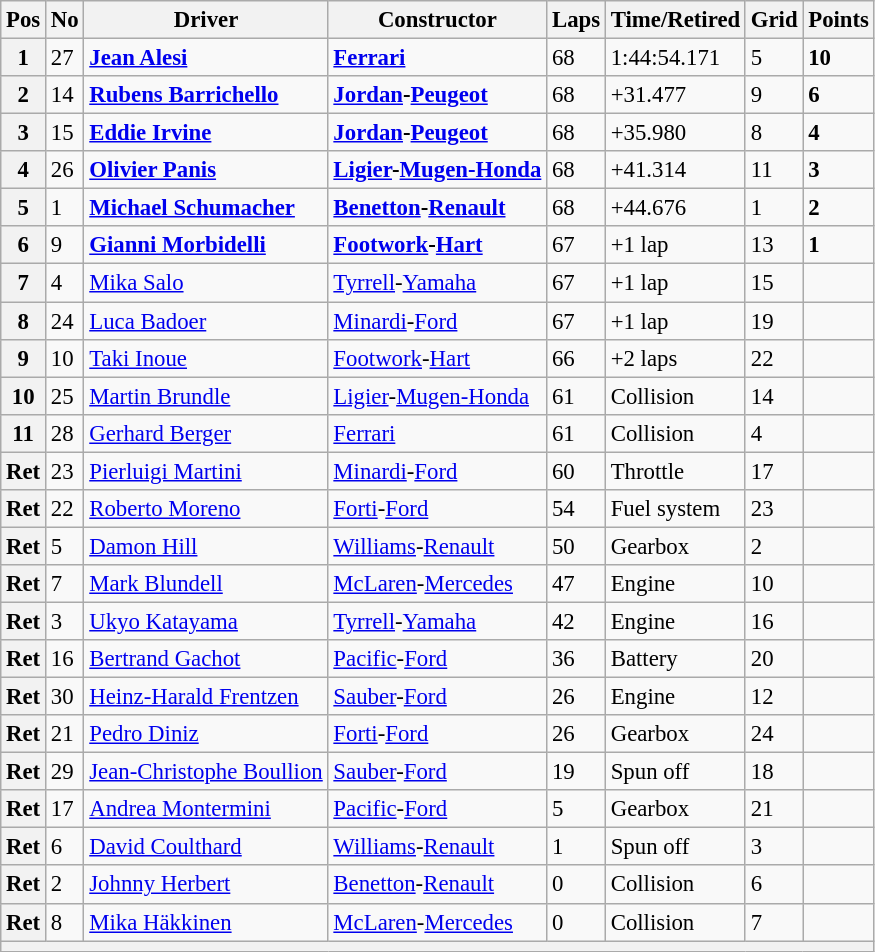<table class="wikitable" style="font-size: 95%;">
<tr>
<th>Pos</th>
<th>No</th>
<th>Driver</th>
<th>Constructor</th>
<th>Laps</th>
<th>Time/Retired</th>
<th>Grid</th>
<th>Points</th>
</tr>
<tr>
<th>1</th>
<td>27</td>
<td> <strong><a href='#'>Jean Alesi</a></strong></td>
<td><strong><a href='#'>Ferrari</a></strong></td>
<td>68</td>
<td>1:44:54.171</td>
<td>5</td>
<td><strong>10</strong></td>
</tr>
<tr>
<th>2</th>
<td>14</td>
<td> <strong><a href='#'>Rubens Barrichello</a></strong></td>
<td><strong><a href='#'>Jordan</a>-<a href='#'>Peugeot</a></strong></td>
<td>68</td>
<td>+31.477</td>
<td>9</td>
<td><strong>6</strong></td>
</tr>
<tr>
<th>3</th>
<td>15</td>
<td> <strong><a href='#'>Eddie Irvine</a></strong></td>
<td><strong><a href='#'>Jordan</a>-<a href='#'>Peugeot</a></strong></td>
<td>68</td>
<td>+35.980</td>
<td>8</td>
<td><strong>4</strong></td>
</tr>
<tr>
<th>4</th>
<td>26</td>
<td> <strong><a href='#'>Olivier Panis</a></strong></td>
<td><strong><a href='#'>Ligier</a>-<a href='#'>Mugen-Honda</a></strong></td>
<td>68</td>
<td>+41.314</td>
<td>11</td>
<td><strong>3</strong></td>
</tr>
<tr>
<th>5</th>
<td>1</td>
<td> <strong><a href='#'>Michael Schumacher</a></strong></td>
<td><strong><a href='#'>Benetton</a>-<a href='#'>Renault</a></strong></td>
<td>68</td>
<td>+44.676</td>
<td>1</td>
<td><strong>2</strong></td>
</tr>
<tr>
<th>6</th>
<td>9</td>
<td> <strong><a href='#'>Gianni Morbidelli</a></strong></td>
<td><strong><a href='#'>Footwork</a>-<a href='#'>Hart</a></strong></td>
<td>67</td>
<td>+1 lap</td>
<td>13</td>
<td><strong>1</strong></td>
</tr>
<tr>
<th>7</th>
<td>4</td>
<td> <a href='#'>Mika Salo</a></td>
<td><a href='#'>Tyrrell</a>-<a href='#'>Yamaha</a></td>
<td>67</td>
<td>+1 lap</td>
<td>15</td>
<td> </td>
</tr>
<tr>
<th>8</th>
<td>24</td>
<td> <a href='#'>Luca Badoer</a></td>
<td><a href='#'>Minardi</a>-<a href='#'>Ford</a></td>
<td>67</td>
<td>+1 lap</td>
<td>19</td>
<td> </td>
</tr>
<tr>
<th>9</th>
<td>10</td>
<td> <a href='#'>Taki Inoue</a></td>
<td><a href='#'>Footwork</a>-<a href='#'>Hart</a></td>
<td>66</td>
<td>+2 laps</td>
<td>22</td>
<td> </td>
</tr>
<tr>
<th>10</th>
<td>25</td>
<td> <a href='#'>Martin Brundle</a></td>
<td><a href='#'>Ligier</a>-<a href='#'>Mugen-Honda</a></td>
<td>61</td>
<td>Collision</td>
<td>14</td>
<td> </td>
</tr>
<tr>
<th>11</th>
<td>28</td>
<td> <a href='#'>Gerhard Berger</a></td>
<td><a href='#'>Ferrari</a></td>
<td>61</td>
<td>Collision</td>
<td>4</td>
<td> </td>
</tr>
<tr>
<th>Ret</th>
<td>23</td>
<td> <a href='#'>Pierluigi Martini</a></td>
<td><a href='#'>Minardi</a>-<a href='#'>Ford</a></td>
<td>60</td>
<td>Throttle</td>
<td>17</td>
<td> </td>
</tr>
<tr>
<th>Ret</th>
<td>22</td>
<td> <a href='#'>Roberto Moreno</a></td>
<td><a href='#'>Forti</a>-<a href='#'>Ford</a></td>
<td>54</td>
<td>Fuel system</td>
<td>23</td>
<td> </td>
</tr>
<tr>
<th>Ret</th>
<td>5</td>
<td> <a href='#'>Damon Hill</a></td>
<td><a href='#'>Williams</a>-<a href='#'>Renault</a></td>
<td>50</td>
<td>Gearbox</td>
<td>2</td>
<td> </td>
</tr>
<tr>
<th>Ret</th>
<td>7</td>
<td> <a href='#'>Mark Blundell</a></td>
<td><a href='#'>McLaren</a>-<a href='#'>Mercedes</a></td>
<td>47</td>
<td>Engine</td>
<td>10</td>
<td> </td>
</tr>
<tr>
<th>Ret</th>
<td>3</td>
<td> <a href='#'>Ukyo Katayama</a></td>
<td><a href='#'>Tyrrell</a>-<a href='#'>Yamaha</a></td>
<td>42</td>
<td>Engine</td>
<td>16</td>
<td> </td>
</tr>
<tr>
<th>Ret</th>
<td>16</td>
<td> <a href='#'>Bertrand Gachot</a></td>
<td><a href='#'>Pacific</a>-<a href='#'>Ford</a></td>
<td>36</td>
<td>Battery</td>
<td>20</td>
<td> </td>
</tr>
<tr>
<th>Ret</th>
<td>30</td>
<td> <a href='#'>Heinz-Harald Frentzen</a></td>
<td><a href='#'>Sauber</a>-<a href='#'>Ford</a></td>
<td>26</td>
<td>Engine</td>
<td>12</td>
<td> </td>
</tr>
<tr>
<th>Ret</th>
<td>21</td>
<td> <a href='#'>Pedro Diniz</a></td>
<td><a href='#'>Forti</a>-<a href='#'>Ford</a></td>
<td>26</td>
<td>Gearbox</td>
<td>24</td>
<td> </td>
</tr>
<tr>
<th>Ret</th>
<td>29</td>
<td> <a href='#'>Jean-Christophe Boullion</a></td>
<td><a href='#'>Sauber</a>-<a href='#'>Ford</a></td>
<td>19</td>
<td>Spun off</td>
<td>18</td>
<td> </td>
</tr>
<tr>
<th>Ret</th>
<td>17</td>
<td> <a href='#'>Andrea Montermini</a></td>
<td><a href='#'>Pacific</a>-<a href='#'>Ford</a></td>
<td>5</td>
<td>Gearbox</td>
<td>21</td>
<td> </td>
</tr>
<tr>
<th>Ret</th>
<td>6</td>
<td> <a href='#'>David Coulthard</a></td>
<td><a href='#'>Williams</a>-<a href='#'>Renault</a></td>
<td>1</td>
<td>Spun off</td>
<td>3</td>
<td> </td>
</tr>
<tr>
<th>Ret</th>
<td>2</td>
<td> <a href='#'>Johnny Herbert</a></td>
<td><a href='#'>Benetton</a>-<a href='#'>Renault</a></td>
<td>0</td>
<td>Collision</td>
<td>6</td>
<td> </td>
</tr>
<tr>
<th>Ret</th>
<td>8</td>
<td> <a href='#'>Mika Häkkinen</a></td>
<td><a href='#'>McLaren</a>-<a href='#'>Mercedes</a></td>
<td>0</td>
<td>Collision</td>
<td>7</td>
<td> </td>
</tr>
<tr>
<th colspan="8"></th>
</tr>
</table>
